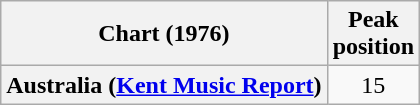<table class="wikitable sortable plainrowheaders" style="text-align:center">
<tr>
<th>Chart (1976)</th>
<th>Peak<br>position</th>
</tr>
<tr>
<th scope="row">Australia (<a href='#'>Kent Music Report</a>)</th>
<td>15</td>
</tr>
</table>
